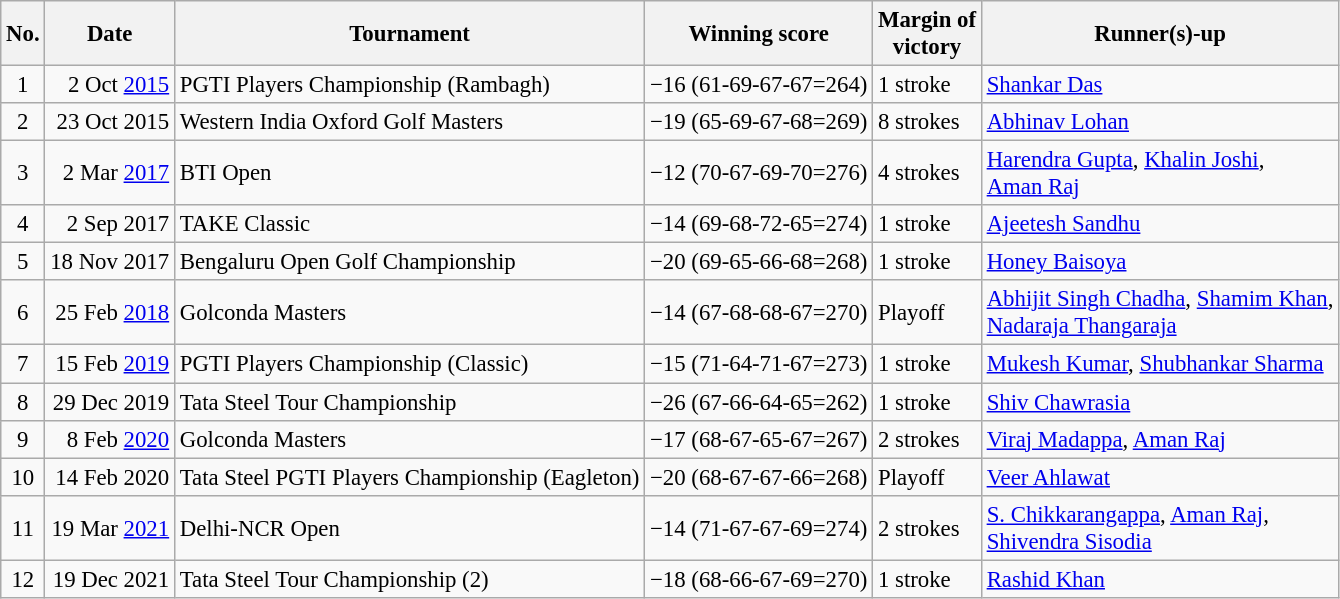<table class="wikitable" style="font-size:95%;">
<tr>
<th>No.</th>
<th>Date</th>
<th>Tournament</th>
<th>Winning score</th>
<th>Margin of<br> victory</th>
<th>Runner(s)-up</th>
</tr>
<tr>
<td align=center>1</td>
<td align=right>2 Oct <a href='#'>2015</a></td>
<td>PGTI Players Championship (Rambagh)</td>
<td>−16 (61-69-67-67=264)</td>
<td>1 stroke</td>
<td> <a href='#'>Shankar Das</a></td>
</tr>
<tr>
<td align=center>2</td>
<td align=right>23 Oct 2015</td>
<td>Western India Oxford Golf Masters</td>
<td>−19 (65-69-67-68=269)</td>
<td>8 strokes</td>
<td> <a href='#'>Abhinav Lohan</a></td>
</tr>
<tr>
<td align=center>3</td>
<td align=right>2 Mar <a href='#'>2017</a></td>
<td>BTI Open</td>
<td>−12 (70-67-69-70=276)</td>
<td>4 strokes</td>
<td> <a href='#'>Harendra Gupta</a>,  <a href='#'>Khalin Joshi</a>,<br> <a href='#'>Aman Raj</a></td>
</tr>
<tr>
<td align=center>4</td>
<td align=right>2 Sep 2017</td>
<td>TAKE Classic</td>
<td>−14 (69-68-72-65=274)</td>
<td>1 stroke</td>
<td> <a href='#'>Ajeetesh Sandhu</a></td>
</tr>
<tr>
<td align=center>5</td>
<td align=right>18 Nov 2017</td>
<td>Bengaluru Open Golf Championship</td>
<td>−20 (69-65-66-68=268)</td>
<td>1 stroke</td>
<td> <a href='#'>Honey Baisoya</a></td>
</tr>
<tr>
<td align=center>6</td>
<td align=right>25 Feb <a href='#'>2018</a></td>
<td>Golconda Masters</td>
<td>−14 (67-68-68-67=270)</td>
<td>Playoff</td>
<td> <a href='#'>Abhijit Singh Chadha</a>,  <a href='#'>Shamim Khan</a>,<br> <a href='#'>Nadaraja Thangaraja</a></td>
</tr>
<tr>
<td align=center>7</td>
<td align=right>15 Feb <a href='#'>2019</a></td>
<td>PGTI Players Championship (Classic)</td>
<td>−15 (71-64-71-67=273)</td>
<td>1 stroke</td>
<td> <a href='#'>Mukesh Kumar</a>,  <a href='#'>Shubhankar Sharma</a></td>
</tr>
<tr>
<td align=center>8</td>
<td align=right>29 Dec 2019</td>
<td>Tata Steel Tour Championship</td>
<td>−26 (67-66-64-65=262)</td>
<td>1 stroke</td>
<td> <a href='#'>Shiv Chawrasia</a></td>
</tr>
<tr>
<td align=center>9</td>
<td align=right>8 Feb <a href='#'>2020</a></td>
<td>Golconda Masters</td>
<td>−17 (68-67-65-67=267)</td>
<td>2 strokes</td>
<td> <a href='#'>Viraj Madappa</a>,  <a href='#'>Aman Raj</a></td>
</tr>
<tr>
<td align=center>10</td>
<td align=right>14 Feb 2020</td>
<td>Tata Steel PGTI Players Championship (Eagleton)</td>
<td>−20 (68-67-67-66=268)</td>
<td>Playoff</td>
<td> <a href='#'>Veer Ahlawat</a></td>
</tr>
<tr>
<td align=center>11</td>
<td align=right>19 Mar <a href='#'>2021</a></td>
<td>Delhi-NCR Open</td>
<td>−14 (71-67-67-69=274)</td>
<td>2 strokes</td>
<td> <a href='#'>S. Chikkarangappa</a>,  <a href='#'>Aman Raj</a>,<br> <a href='#'>Shivendra Sisodia</a></td>
</tr>
<tr>
<td align=center>12</td>
<td align=right>19 Dec 2021</td>
<td>Tata Steel Tour Championship (2)</td>
<td>−18 (68-66-67-69=270)</td>
<td>1 stroke</td>
<td> <a href='#'>Rashid Khan</a></td>
</tr>
</table>
